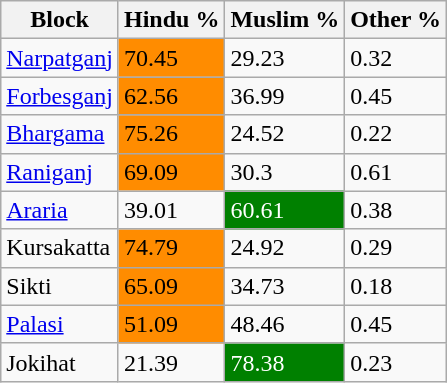<table class="wikitable">
<tr>
<th>Block</th>
<th>Hindu %</th>
<th>Muslim %</th>
<th>Other %</th>
</tr>
<tr>
<td><a href='#'>Narpatganj</a></td>
<td style="background:darkorange">70.45</td>
<td>29.23</td>
<td>0.32</td>
</tr>
<tr>
<td><a href='#'>Forbesganj</a></td>
<td style="background:darkorange">62.56</td>
<td>36.99</td>
<td>0.45</td>
</tr>
<tr>
<td><a href='#'>Bhargama</a></td>
<td style="background:darkorange">75.26</td>
<td>24.52</td>
<td>0.22</td>
</tr>
<tr>
<td><a href='#'>Raniganj</a></td>
<td style="background:darkorange">69.09</td>
<td>30.3</td>
<td>0.61</td>
</tr>
<tr>
<td><a href='#'>Araria</a></td>
<td>39.01</td>
<td style="background:green;color:white">60.61</td>
<td>0.38</td>
</tr>
<tr>
<td>Kursakatta</td>
<td style="background:darkorange">74.79</td>
<td>24.92</td>
<td>0.29</td>
</tr>
<tr>
<td>Sikti</td>
<td style="background:darkorange">65.09</td>
<td>34.73</td>
<td>0.18</td>
</tr>
<tr>
<td><a href='#'>Palasi</a></td>
<td style="background:darkorange">51.09</td>
<td>48.46</td>
<td>0.45</td>
</tr>
<tr>
<td>Jokihat</td>
<td>21.39</td>
<td style="background:green;color:white">78.38</td>
<td>0.23</td>
</tr>
</table>
